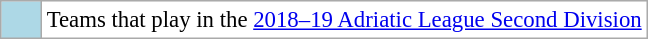<table class="wikitable" style="font-size: 95%;text-align:center;">
<tr>
<td style="background: lightblue;" width="20"></td>
<td bgcolor="#ffffff" align="left">Teams that play in the <a href='#'>2018–19 Adriatic League Second Division</a></td>
</tr>
</table>
